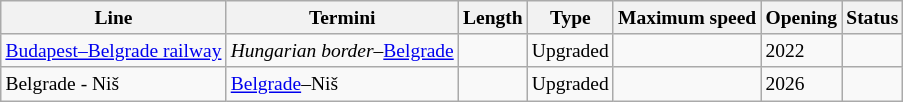<table class="wikitable static-row-numbers static-row-header-hash" style="font-size:small;">
<tr>
<th>Line</th>
<th>Termini</th>
<th data-sort-type="number">Length</th>
<th>Type</th>
<th>Maximum speed</th>
<th>Opening</th>
<th>Status</th>
</tr>
<tr>
<td><a href='#'>Budapest–Belgrade railway</a></td>
<td><em>Hungarian border</em>–<a href='#'>Belgrade</a></td>
<td></td>
<td>Upgraded</td>
<td></td>
<td>2022</td>
<td></td>
</tr>
<tr>
<td>Belgrade - Niš</td>
<td><a href='#'>Belgrade</a>–Niš</td>
<td></td>
<td>Upgraded</td>
<td></td>
<td>2026</td>
<td></td>
</tr>
</table>
